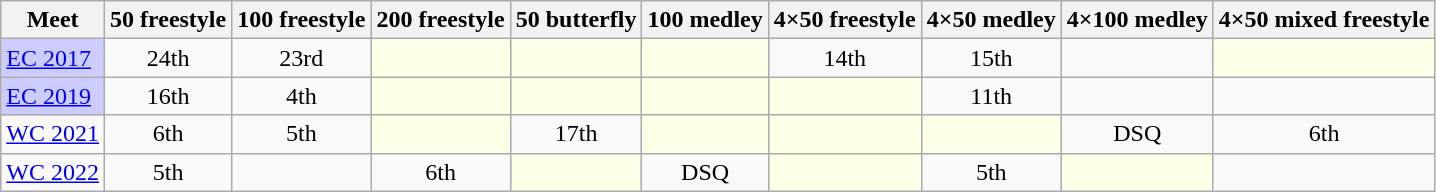<table class="sortable wikitable">
<tr>
<th>Meet</th>
<th class="unsortable">50 freestyle</th>
<th class="unsortable">100 freestyle</th>
<th class="unsortable">200 freestyle</th>
<th class="unsortable">50 butterfly</th>
<th class="unsortable">100 medley</th>
<th class="unsortable">4×50 freestyle</th>
<th class="unsortable">4×50 medley</th>
<th class="unsortable">4×100 medley</th>
<th class="unsortable">4×50 mixed freestyle</th>
</tr>
<tr>
<td style="background:#ccccff"><a href='#'>EC 2017</a></td>
<td align="center">24th</td>
<td align="center">23rd</td>
<td style="background:#fdffe7"></td>
<td style="background:#fdffe7"></td>
<td style="background:#fdffe7"></td>
<td align="center">14th</td>
<td align="center">15th</td>
<td></td>
<td style="background:#fdffe7"></td>
</tr>
<tr>
<td style="background:#ccccff"><a href='#'>EC 2019</a></td>
<td align="center">16th</td>
<td align="center">4th</td>
<td style="background:#fdffe7"></td>
<td style="background:#fdffe7"></td>
<td style="background:#fdffe7"></td>
<td style="background:#fdffe7"></td>
<td align="center">11th</td>
<td></td>
<td align="center"></td>
</tr>
<tr>
<td><a href='#'>WC 2021</a></td>
<td align="center">6th</td>
<td align="center">5th</td>
<td style="background:#fdffe7"></td>
<td align="center">17th</td>
<td style="background:#fdffe7"></td>
<td style="background:#fdffe7"></td>
<td style="background:#fdffe7"></td>
<td align="center">DSQ</td>
<td align="center">6th</td>
</tr>
<tr>
<td><a href='#'>WC 2022</a></td>
<td align="center">5th</td>
<td align="center"></td>
<td align="center">6th</td>
<td style="background:#fdffe7"></td>
<td align="center">DSQ</td>
<td style="background:#fdffe7"></td>
<td align="center">5th</td>
<td style="background:#fdffe7"></td>
<td align="center"></td>
</tr>
</table>
